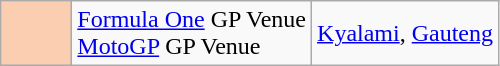<table class="wikitable">
<tr>
<td width=40px align=center style="background-color:#FBCEB1"></td>
<td><a href='#'>Formula One</a> GP Venue<br><a href='#'>MotoGP</a> GP Venue</td>
<td><a href='#'>Kyalami</a>, <a href='#'>Gauteng</a></td>
</tr>
</table>
